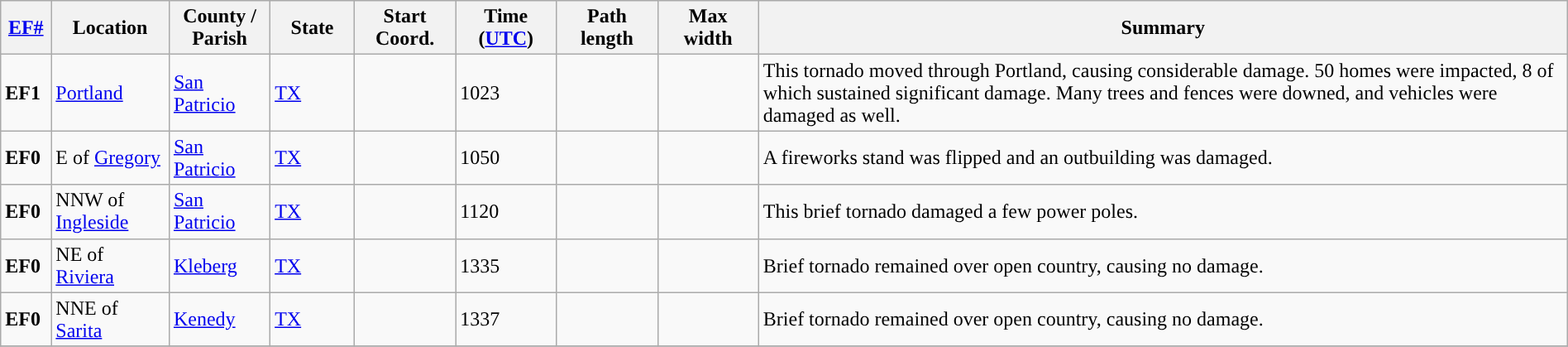<table class="wikitable sortable" style="width:100%;">
<tr>
<th scope="col"  style="width:3%; text-align:center;"><a href='#'>EF#</a></th>
<th scope="col"  style="width:7%; text-align:center;" class="unsortable">Location</th>
<th scope="col"  style="width:6%; text-align:center;" class="unsortable">County / Parish</th>
<th scope="col"  style="width:5%; text-align:center;">State</th>
<th scope="col"  style="width:6%; text-align:center;">Start Coord.</th>
<th scope="col"  style="width:6%; text-align:center;">Time (<a href='#'>UTC</a>)</th>
<th scope="col"  style="width:6%; text-align:center;">Path length</th>
<th scope="col"  style="width:6%; text-align:center;">Max width</th>
<th scope="col" class="unsortable" style="width:48%; text-align:center;">Summary</th>
</tr>
<tr>
<td><strong>EF1</strong></td>
<td><a href='#'>Portland</a></td>
<td><a href='#'>San Patricio</a></td>
<td><a href='#'>TX</a></td>
<td></td>
<td>1023</td>
<td></td>
<td></td>
<td>This tornado moved through Portland, causing considerable damage. 50 homes were impacted, 8 of which sustained significant damage. Many trees and fences were downed, and vehicles were damaged as well.</td>
</tr>
<tr>
<td><strong>EF0</strong></td>
<td>E of <a href='#'>Gregory</a></td>
<td><a href='#'>San Patricio</a></td>
<td><a href='#'>TX</a></td>
<td></td>
<td>1050</td>
<td></td>
<td></td>
<td>A fireworks stand was flipped and an outbuilding was damaged.</td>
</tr>
<tr>
<td><strong>EF0</strong></td>
<td>NNW of <a href='#'>Ingleside</a></td>
<td><a href='#'>San Patricio</a></td>
<td><a href='#'>TX</a></td>
<td></td>
<td>1120</td>
<td></td>
<td></td>
<td>This brief tornado damaged a few power poles.</td>
</tr>
<tr>
<td><strong>EF0</strong></td>
<td>NE of <a href='#'>Riviera</a></td>
<td><a href='#'>Kleberg</a></td>
<td><a href='#'>TX</a></td>
<td></td>
<td>1335</td>
<td></td>
<td></td>
<td>Brief tornado remained over open country, causing no damage.</td>
</tr>
<tr>
<td><strong>EF0</strong></td>
<td>NNE of <a href='#'>Sarita</a></td>
<td><a href='#'>Kenedy</a></td>
<td><a href='#'>TX</a></td>
<td></td>
<td>1337</td>
<td></td>
<td></td>
<td>Brief tornado remained over open country, causing no damage.</td>
</tr>
<tr>
</tr>
</table>
